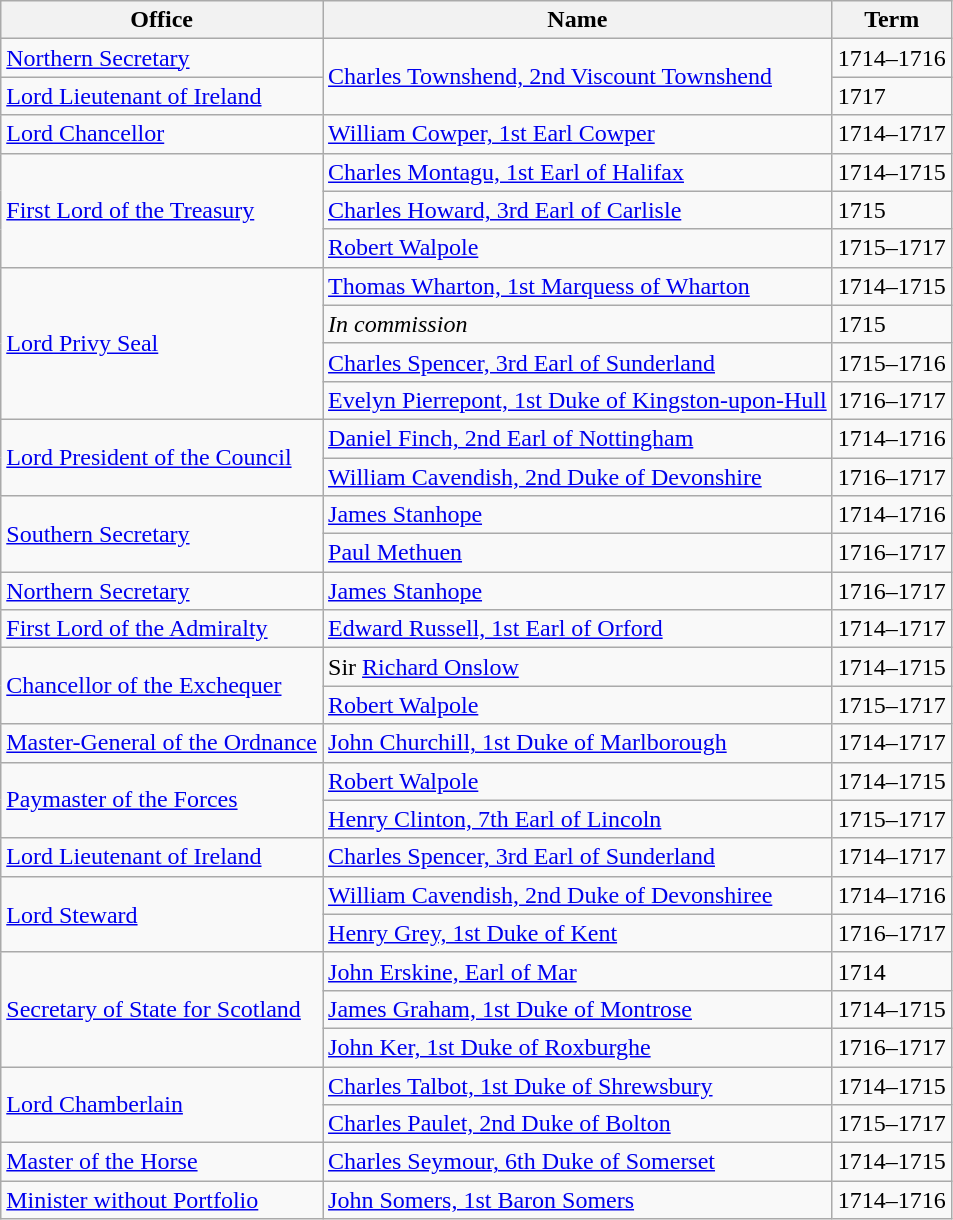<table class="wikitable">
<tr>
<th>Office</th>
<th>Name</th>
<th>Term</th>
</tr>
<tr>
<td><a href='#'>Northern Secretary</a></td>
<td rowspan="2"><a href='#'>Charles Townshend, 2nd Viscount Townshend</a></td>
<td>1714–1716</td>
</tr>
<tr>
<td><a href='#'>Lord Lieutenant of Ireland</a></td>
<td>1717</td>
</tr>
<tr>
<td><a href='#'>Lord Chancellor</a></td>
<td><a href='#'>William Cowper, 1st Earl Cowper</a></td>
<td>1714–1717</td>
</tr>
<tr>
<td rowspan="3"><a href='#'>First Lord of the Treasury</a></td>
<td><a href='#'>Charles Montagu, 1st Earl of Halifax</a></td>
<td>1714–1715</td>
</tr>
<tr>
<td><a href='#'>Charles Howard, 3rd Earl of Carlisle</a></td>
<td>1715</td>
</tr>
<tr>
<td><a href='#'>Robert Walpole</a></td>
<td>1715–1717</td>
</tr>
<tr>
<td rowspan="4"><a href='#'>Lord Privy Seal</a></td>
<td><a href='#'>Thomas Wharton, 1st Marquess of Wharton</a></td>
<td>1714–1715</td>
</tr>
<tr>
<td style="font-style:italic">In commission</td>
<td>1715</td>
</tr>
<tr>
<td><a href='#'>Charles Spencer, 3rd Earl of Sunderland</a></td>
<td>1715–1716</td>
</tr>
<tr>
<td><a href='#'>Evelyn Pierrepont, 1st Duke of Kingston-upon-Hull</a></td>
<td>1716–1717</td>
</tr>
<tr>
<td rowspan="2"><a href='#'>Lord President of the Council</a></td>
<td><a href='#'>Daniel Finch, 2nd Earl of Nottingham</a></td>
<td>1714–1716</td>
</tr>
<tr>
<td><a href='#'>William Cavendish, 2nd Duke of Devonshire</a></td>
<td>1716–1717</td>
</tr>
<tr>
<td rowspan="2"><a href='#'>Southern Secretary</a></td>
<td><a href='#'>James Stanhope</a></td>
<td>1714–1716</td>
</tr>
<tr>
<td><a href='#'>Paul Methuen</a></td>
<td>1716–1717</td>
</tr>
<tr>
<td><a href='#'>Northern Secretary</a></td>
<td><a href='#'>James Stanhope</a></td>
<td>1716–1717</td>
</tr>
<tr>
<td><a href='#'>First Lord of the Admiralty</a></td>
<td><a href='#'>Edward Russell, 1st Earl of Orford</a></td>
<td>1714–1717</td>
</tr>
<tr>
<td rowspan="2"><a href='#'>Chancellor of the Exchequer</a></td>
<td>Sir <a href='#'>Richard Onslow</a></td>
<td>1714–1715</td>
</tr>
<tr>
<td><a href='#'>Robert Walpole</a></td>
<td>1715–1717</td>
</tr>
<tr>
<td><a href='#'>Master-General of the Ordnance</a></td>
<td><a href='#'>John Churchill, 1st Duke of Marlborough</a></td>
<td>1714–1717</td>
</tr>
<tr>
<td rowspan="2"><a href='#'>Paymaster of the Forces</a></td>
<td><a href='#'>Robert Walpole</a></td>
<td>1714–1715</td>
</tr>
<tr>
<td><a href='#'>Henry Clinton, 7th Earl of Lincoln</a></td>
<td>1715–1717</td>
</tr>
<tr>
<td><a href='#'>Lord Lieutenant of Ireland</a></td>
<td><a href='#'>Charles Spencer, 3rd Earl of Sunderland</a></td>
<td>1714–1717</td>
</tr>
<tr>
<td rowspan="2"><a href='#'>Lord Steward</a></td>
<td><a href='#'>William Cavendish, 2nd Duke of Devonshiree</a></td>
<td>1714–1716</td>
</tr>
<tr>
<td><a href='#'>Henry Grey, 1st Duke of Kent</a></td>
<td>1716–1717</td>
</tr>
<tr>
<td rowspan=3><a href='#'>Secretary of State for Scotland</a></td>
<td><a href='#'>John Erskine, Earl of Mar</a></td>
<td>1714</td>
</tr>
<tr>
<td><a href='#'>James Graham, 1st Duke of Montrose</a></td>
<td>1714–1715</td>
</tr>
<tr>
<td><a href='#'>John Ker, 1st Duke of Roxburghe</a></td>
<td>1716–1717</td>
</tr>
<tr>
<td rowspan="2"><a href='#'>Lord Chamberlain</a></td>
<td><a href='#'>Charles Talbot, 1st Duke of Shrewsbury</a></td>
<td>1714–1715</td>
</tr>
<tr>
<td><a href='#'>Charles Paulet, 2nd Duke of Bolton</a></td>
<td>1715–1717</td>
</tr>
<tr>
<td><a href='#'>Master of the Horse</a></td>
<td><a href='#'>Charles Seymour, 6th Duke of Somerset</a></td>
<td>1714–1715</td>
</tr>
<tr>
<td><a href='#'>Minister without Portfolio</a></td>
<td><a href='#'>John Somers, 1st Baron Somers</a></td>
<td>1714–1716</td>
</tr>
</table>
